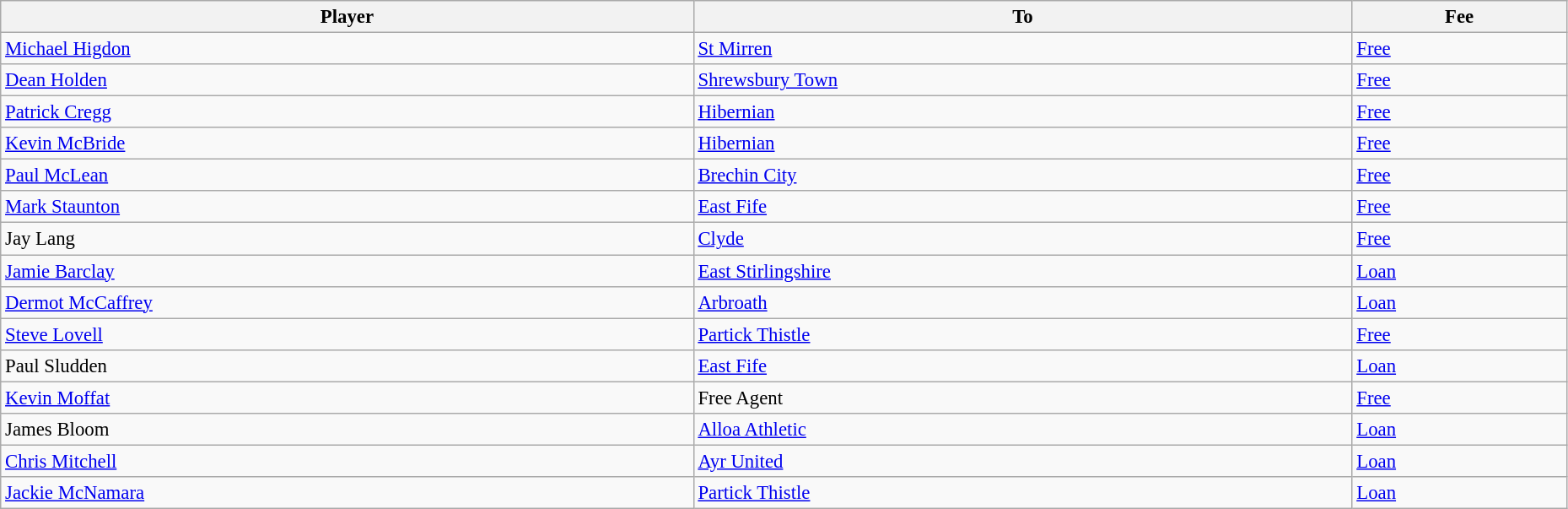<table class="wikitable" style="text-align:center; font-size:95%;width:98%; text-align:left">
<tr>
<th>Player</th>
<th>To</th>
<th>Fee</th>
</tr>
<tr>
<td> <a href='#'>Michael Higdon</a></td>
<td> <a href='#'>St Mirren</a></td>
<td><a href='#'>Free</a></td>
</tr>
<tr>
<td> <a href='#'>Dean Holden</a></td>
<td> <a href='#'>Shrewsbury Town</a></td>
<td><a href='#'>Free</a></td>
</tr>
<tr>
<td> <a href='#'>Patrick Cregg</a></td>
<td> <a href='#'>Hibernian</a></td>
<td><a href='#'>Free</a></td>
</tr>
<tr>
<td> <a href='#'>Kevin McBride</a></td>
<td> <a href='#'>Hibernian</a></td>
<td><a href='#'>Free</a></td>
</tr>
<tr>
<td> <a href='#'>Paul McLean</a></td>
<td> <a href='#'>Brechin City</a></td>
<td><a href='#'>Free</a></td>
</tr>
<tr>
<td> <a href='#'>Mark Staunton</a></td>
<td> <a href='#'>East Fife</a></td>
<td><a href='#'>Free</a></td>
</tr>
<tr>
<td> Jay Lang</td>
<td> <a href='#'>Clyde</a></td>
<td><a href='#'>Free</a></td>
</tr>
<tr>
<td> <a href='#'>Jamie Barclay</a></td>
<td> <a href='#'>East Stirlingshire</a></td>
<td><a href='#'>Loan</a></td>
</tr>
<tr>
<td> <a href='#'>Dermot McCaffrey</a></td>
<td> <a href='#'>Arbroath</a></td>
<td><a href='#'>Loan</a></td>
</tr>
<tr>
<td> <a href='#'>Steve Lovell</a></td>
<td> <a href='#'>Partick Thistle</a></td>
<td><a href='#'>Free</a></td>
</tr>
<tr>
<td> Paul Sludden</td>
<td> <a href='#'>East Fife</a></td>
<td><a href='#'>Loan</a></td>
</tr>
<tr>
<td> <a href='#'>Kevin Moffat</a></td>
<td>Free Agent</td>
<td><a href='#'>Free</a></td>
</tr>
<tr>
<td> James Bloom</td>
<td> <a href='#'>Alloa Athletic</a></td>
<td><a href='#'>Loan</a></td>
</tr>
<tr>
<td> <a href='#'>Chris Mitchell</a></td>
<td> <a href='#'>Ayr United</a></td>
<td><a href='#'>Loan</a></td>
</tr>
<tr>
<td> <a href='#'>Jackie McNamara</a></td>
<td> <a href='#'>Partick Thistle</a></td>
<td><a href='#'>Loan</a></td>
</tr>
</table>
